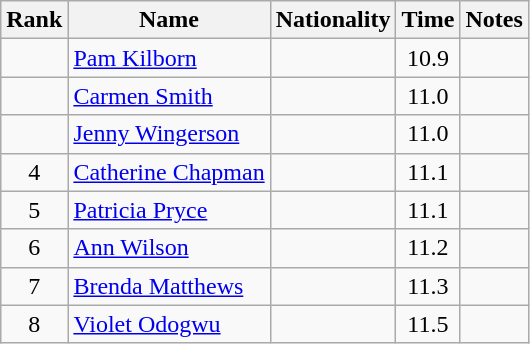<table class="wikitable sortable" style=" text-align:center;">
<tr>
<th scope="col">Rank</th>
<th scope="col">Name</th>
<th scope="col">Nationality</th>
<th scope="col">Time</th>
<th scope="col">Notes</th>
</tr>
<tr>
<td></td>
<td style="text-align: left;"><a href='#'>Pam Kilborn</a></td>
<td style="text-align: left;"></td>
<td>10.9</td>
<td></td>
</tr>
<tr>
<td></td>
<td style="text-align: left;"><a href='#'>Carmen Smith</a></td>
<td style="text-align: left;"></td>
<td>11.0</td>
<td></td>
</tr>
<tr>
<td></td>
<td style="text-align: left;"><a href='#'>Jenny Wingerson</a></td>
<td style="text-align: left;"></td>
<td>11.0</td>
<td></td>
</tr>
<tr>
<td>4</td>
<td style="text-align: left;"><a href='#'>Catherine Chapman</a></td>
<td style="text-align: left;"></td>
<td>11.1</td>
<td></td>
</tr>
<tr>
<td>5</td>
<td style="text-align: left;"><a href='#'>Patricia Pryce</a></td>
<td style="text-align: left;"></td>
<td>11.1</td>
<td></td>
</tr>
<tr>
<td>6</td>
<td style="text-align: left;"><a href='#'>Ann Wilson</a></td>
<td style="text-align: left;"></td>
<td>11.2</td>
<td></td>
</tr>
<tr>
<td>7</td>
<td style="text-align: left;"><a href='#'>Brenda Matthews</a></td>
<td style="text-align: left;"></td>
<td>11.3</td>
<td></td>
</tr>
<tr>
<td>8</td>
<td style="text-align: left;"><a href='#'>Violet Odogwu</a></td>
<td style="text-align: left;"></td>
<td>11.5</td>
<td></td>
</tr>
</table>
